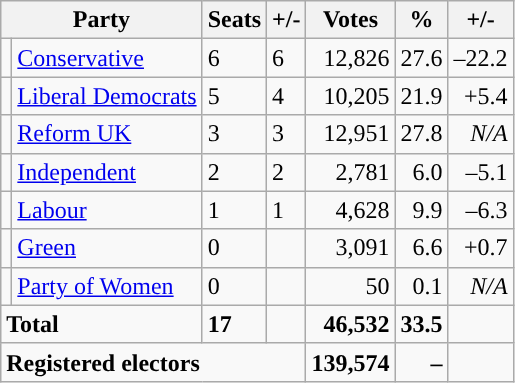<table class="wikitable sortable">
<tr>
<th colspan="2">Party</th>
<th>Seats</th>
<th>+/-</th>
<th>Votes</th>
<th>%</th>
<th>+/-</th>
</tr>
<tr>
<td style="background-color: "></td>
<td><a href='#'>Conservative</a></td>
<td>6</td>
<td> 6</td>
<td style="text-align:right;">12,826</td>
<td style="text-align:right;">27.6</td>
<td style="text-align:right;">–22.2</td>
</tr>
<tr>
<td style="background-color: "></td>
<td><a href='#'>Liberal Democrats</a></td>
<td>5</td>
<td> 4</td>
<td style="text-align:right;">10,205</td>
<td style="text-align:right;">21.9</td>
<td style="text-align:right;">+5.4</td>
</tr>
<tr>
<td style="background-color: "></td>
<td><a href='#'>Reform UK</a></td>
<td>3</td>
<td> 3</td>
<td style="text-align:right;">12,951</td>
<td style="text-align:right;">27.8</td>
<td style="text-align:right;"><em>N/A</em></td>
</tr>
<tr>
<td style="background-color: "></td>
<td><a href='#'>Independent</a></td>
<td>2</td>
<td> 2</td>
<td style="text-align:right;">2,781</td>
<td style="text-align:right;">6.0</td>
<td style="text-align:right;">–5.1</td>
</tr>
<tr>
<td style="background-color: "></td>
<td><a href='#'>Labour</a></td>
<td>1</td>
<td> 1</td>
<td style="text-align:right;">4,628</td>
<td style="text-align:right;">9.9</td>
<td style="text-align:right;">–6.3</td>
</tr>
<tr>
<td style="background-color: "></td>
<td><a href='#'>Green</a></td>
<td>0</td>
<td></td>
<td style="text-align:right;">3,091</td>
<td style="text-align:right;">6.6</td>
<td style="text-align:right;">+0.7</td>
</tr>
<tr>
<td style="background-color: "></td>
<td><a href='#'>Party of Women</a></td>
<td>0</td>
<td></td>
<td style="text-align:right;">50</td>
<td style="text-align:right;">0.1</td>
<td style="text-align:right;"><em>N/A</em></td>
</tr>
<tr>
<td colspan="2"><strong>Total</strong></td>
<td><strong>17</strong></td>
<td></td>
<td style="text-align:right;"><strong>46,532</strong></td>
<td style="text-align:right;"><strong>33.5</strong></td>
<td style="text-align:right;"></td>
</tr>
<tr>
<td colspan="4"><strong>Registered electors</strong></td>
<td style="text-align:right;"><strong>139,574</strong></td>
<td style="text-align:right;"><strong>–</strong></td>
<td style="text-align:right;"></td>
</tr>
</table>
